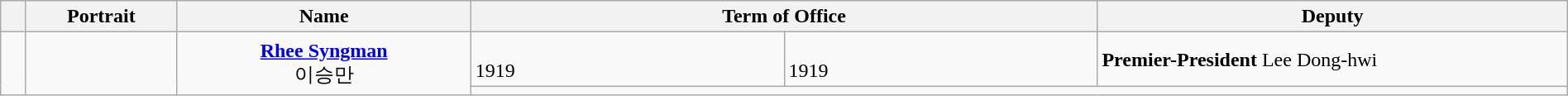<table class="wikitable" width="100%">
<tr>
<th align=left width=10></th>
<th width=100>Portrait</th>
<th width=200>Name<br></th>
<th align=center colspan=2 width=40%>Term of Office</th>
<th align=left width=30%>Deputy</th>
</tr>
<tr>
<td align=center rowspan=2><strong></strong></td>
<td align=center rowspan=2></td>
<td align=center rowspan=2><strong><a href='#'>Rhee Syngman</a></strong><br><span>이승만<br></td>
<td><br>1919</td>
<td><br>1919</td>
<td align=left><strong>Premier-President</strong> Lee Dong-hwi</td>
</tr>
<tr>
<td colspan=3></td>
</tr>
</table>
